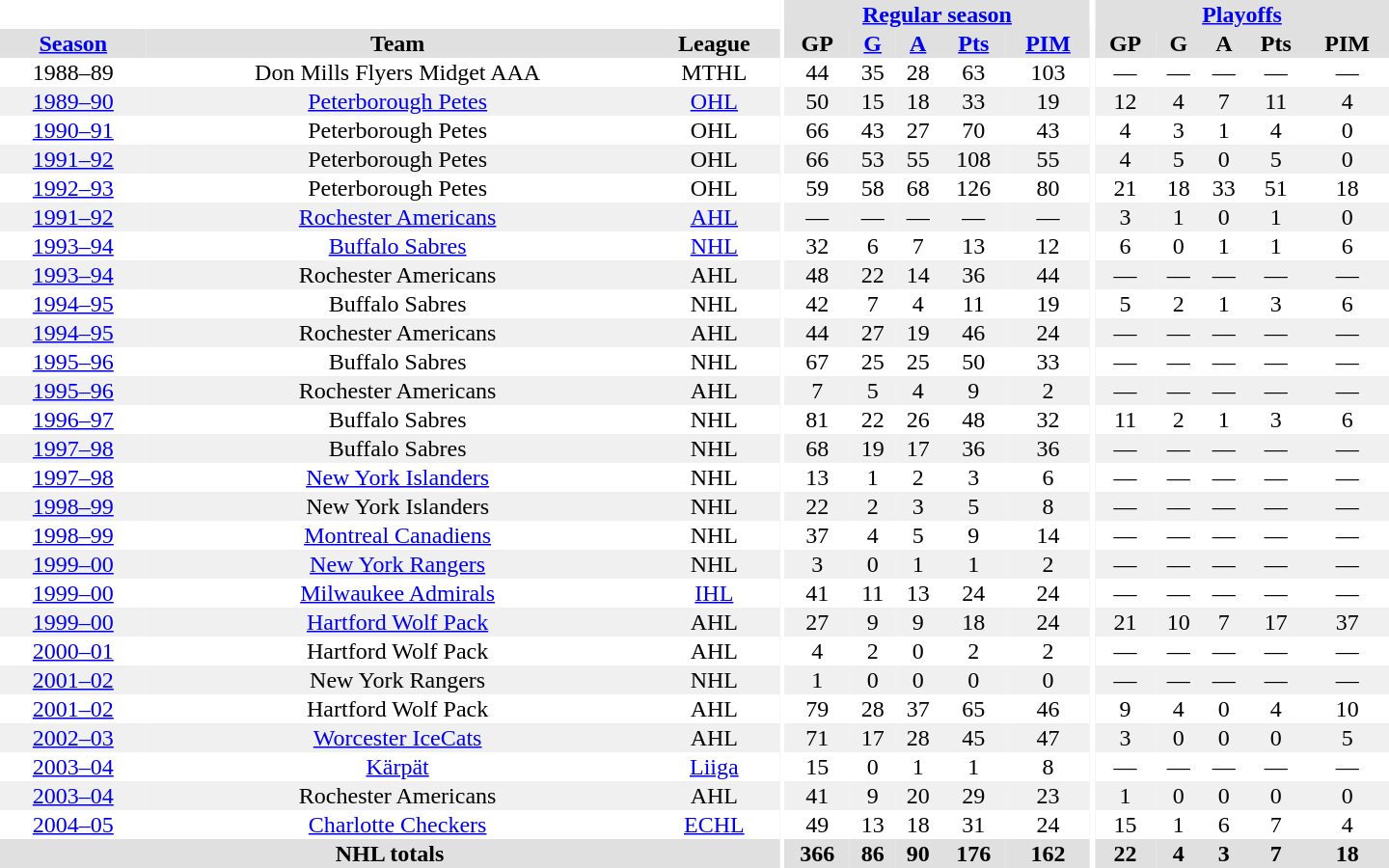<table border="0" cellpadding="1" cellspacing="0" style="text-align:center; width:60em">
<tr bgcolor="#e0e0e0">
<th colspan="3" bgcolor="#ffffff"></th>
<th rowspan="99" bgcolor="#ffffff"></th>
<th colspan="5"><a href='#'>Regular season</a></th>
<th rowspan="99" bgcolor="#ffffff"></th>
<th colspan="5"><a href='#'>Playoffs</a></th>
</tr>
<tr bgcolor="#e0e0e0">
<th><a href='#'>Season</a></th>
<th>Team</th>
<th>League</th>
<th>GP</th>
<th><a href='#'>G</a></th>
<th><a href='#'>A</a></th>
<th><a href='#'>Pts</a></th>
<th><a href='#'>PIM</a></th>
<th>GP</th>
<th>G</th>
<th>A</th>
<th>Pts</th>
<th>PIM</th>
</tr>
<tr>
<td>1988–89</td>
<td>Don Mills Flyers Midget AAA</td>
<td>MTHL</td>
<td>44</td>
<td>35</td>
<td>28</td>
<td>63</td>
<td>103</td>
<td>—</td>
<td>—</td>
<td>—</td>
<td>—</td>
<td>—</td>
</tr>
<tr bgcolor="#f0f0f0">
<td><a href='#'>1989–90</a></td>
<td><a href='#'>Peterborough Petes</a></td>
<td><a href='#'>OHL</a></td>
<td>50</td>
<td>15</td>
<td>18</td>
<td>33</td>
<td>19</td>
<td>12</td>
<td>4</td>
<td>7</td>
<td>11</td>
<td>4</td>
</tr>
<tr>
<td><a href='#'>1990–91</a></td>
<td>Peterborough Petes</td>
<td>OHL</td>
<td>66</td>
<td>43</td>
<td>27</td>
<td>70</td>
<td>43</td>
<td>4</td>
<td>3</td>
<td>1</td>
<td>4</td>
<td>0</td>
</tr>
<tr bgcolor="#f0f0f0">
<td><a href='#'>1991–92</a></td>
<td>Peterborough Petes</td>
<td>OHL</td>
<td>66</td>
<td>53</td>
<td>55</td>
<td>108</td>
<td>55</td>
<td>4</td>
<td>5</td>
<td>0</td>
<td>5</td>
<td>0</td>
</tr>
<tr>
<td><a href='#'>1992–93</a></td>
<td>Peterborough Petes</td>
<td>OHL</td>
<td>59</td>
<td>58</td>
<td>68</td>
<td>126</td>
<td>80</td>
<td>21</td>
<td>18</td>
<td>33</td>
<td>51</td>
<td>18</td>
</tr>
<tr bgcolor="#f0f0f0">
<td><a href='#'>1991–92</a></td>
<td><a href='#'>Rochester Americans</a></td>
<td><a href='#'>AHL</a></td>
<td>—</td>
<td>—</td>
<td>—</td>
<td>—</td>
<td>—</td>
<td>3</td>
<td>1</td>
<td>0</td>
<td>1</td>
<td>0</td>
</tr>
<tr>
<td><a href='#'>1993–94</a></td>
<td><a href='#'>Buffalo Sabres</a></td>
<td><a href='#'>NHL</a></td>
<td>32</td>
<td>6</td>
<td>7</td>
<td>13</td>
<td>12</td>
<td>6</td>
<td>0</td>
<td>1</td>
<td>1</td>
<td>6</td>
</tr>
<tr bgcolor="#f0f0f0">
<td><a href='#'>1993–94</a></td>
<td>Rochester Americans</td>
<td>AHL</td>
<td>48</td>
<td>22</td>
<td>14</td>
<td>36</td>
<td>44</td>
<td>—</td>
<td>—</td>
<td>—</td>
<td>—</td>
<td>—</td>
</tr>
<tr>
<td><a href='#'>1994–95</a></td>
<td>Buffalo Sabres</td>
<td>NHL</td>
<td>42</td>
<td>7</td>
<td>4</td>
<td>11</td>
<td>19</td>
<td>5</td>
<td>2</td>
<td>1</td>
<td>3</td>
<td>6</td>
</tr>
<tr bgcolor="#f0f0f0">
<td><a href='#'>1994–95</a></td>
<td>Rochester Americans</td>
<td>AHL</td>
<td>44</td>
<td>27</td>
<td>19</td>
<td>46</td>
<td>24</td>
<td>—</td>
<td>—</td>
<td>—</td>
<td>—</td>
<td>—</td>
</tr>
<tr>
<td><a href='#'>1995–96</a></td>
<td>Buffalo Sabres</td>
<td>NHL</td>
<td>67</td>
<td>25</td>
<td>25</td>
<td>50</td>
<td>33</td>
<td>—</td>
<td>—</td>
<td>—</td>
<td>—</td>
<td>—</td>
</tr>
<tr bgcolor="#f0f0f0">
<td><a href='#'>1995–96</a></td>
<td>Rochester Americans</td>
<td>AHL</td>
<td>7</td>
<td>5</td>
<td>4</td>
<td>9</td>
<td>2</td>
<td>—</td>
<td>—</td>
<td>—</td>
<td>—</td>
<td>—</td>
</tr>
<tr>
<td><a href='#'>1996–97</a></td>
<td>Buffalo Sabres</td>
<td>NHL</td>
<td>81</td>
<td>22</td>
<td>26</td>
<td>48</td>
<td>32</td>
<td>11</td>
<td>2</td>
<td>1</td>
<td>3</td>
<td>6</td>
</tr>
<tr bgcolor="#f0f0f0">
<td><a href='#'>1997–98</a></td>
<td>Buffalo Sabres</td>
<td>NHL</td>
<td>68</td>
<td>19</td>
<td>17</td>
<td>36</td>
<td>36</td>
<td>—</td>
<td>—</td>
<td>—</td>
<td>—</td>
<td>—</td>
</tr>
<tr>
<td><a href='#'>1997–98</a></td>
<td><a href='#'>New York Islanders</a></td>
<td>NHL</td>
<td>13</td>
<td>1</td>
<td>2</td>
<td>3</td>
<td>6</td>
<td>—</td>
<td>—</td>
<td>—</td>
<td>—</td>
<td>—</td>
</tr>
<tr bgcolor="#f0f0f0">
<td><a href='#'>1998–99</a></td>
<td>New York Islanders</td>
<td>NHL</td>
<td>22</td>
<td>2</td>
<td>3</td>
<td>5</td>
<td>8</td>
<td>—</td>
<td>—</td>
<td>—</td>
<td>—</td>
<td>—</td>
</tr>
<tr>
<td><a href='#'>1998–99</a></td>
<td><a href='#'>Montreal Canadiens</a></td>
<td>NHL</td>
<td>37</td>
<td>4</td>
<td>5</td>
<td>9</td>
<td>14</td>
<td>—</td>
<td>—</td>
<td>—</td>
<td>—</td>
<td>—</td>
</tr>
<tr bgcolor="#f0f0f0">
<td><a href='#'>1999–00</a></td>
<td><a href='#'>New York Rangers</a></td>
<td>NHL</td>
<td>3</td>
<td>0</td>
<td>1</td>
<td>1</td>
<td>2</td>
<td>—</td>
<td>—</td>
<td>—</td>
<td>—</td>
<td>—</td>
</tr>
<tr>
<td><a href='#'>1999–00</a></td>
<td><a href='#'>Milwaukee Admirals</a></td>
<td><a href='#'>IHL</a></td>
<td>41</td>
<td>11</td>
<td>13</td>
<td>24</td>
<td>24</td>
<td>—</td>
<td>—</td>
<td>—</td>
<td>—</td>
<td>—</td>
</tr>
<tr bgcolor="#f0f0f0">
<td><a href='#'>1999–00</a></td>
<td><a href='#'>Hartford Wolf Pack</a></td>
<td>AHL</td>
<td>27</td>
<td>9</td>
<td>9</td>
<td>18</td>
<td>24</td>
<td>21</td>
<td>10</td>
<td>7</td>
<td>17</td>
<td>37</td>
</tr>
<tr>
<td><a href='#'>2000–01</a></td>
<td>Hartford Wolf Pack</td>
<td>AHL</td>
<td>4</td>
<td>2</td>
<td>0</td>
<td>2</td>
<td>2</td>
<td>—</td>
<td>—</td>
<td>—</td>
<td>—</td>
<td>—</td>
</tr>
<tr bgcolor="#f0f0f0">
<td><a href='#'>2001–02</a></td>
<td>New York Rangers</td>
<td>NHL</td>
<td>1</td>
<td>0</td>
<td>0</td>
<td>0</td>
<td>0</td>
<td>—</td>
<td>—</td>
<td>—</td>
<td>—</td>
<td>—</td>
</tr>
<tr>
<td><a href='#'>2001–02</a></td>
<td>Hartford Wolf Pack</td>
<td>AHL</td>
<td>79</td>
<td>28</td>
<td>37</td>
<td>65</td>
<td>46</td>
<td>9</td>
<td>4</td>
<td>0</td>
<td>4</td>
<td>10</td>
</tr>
<tr bgcolor="#f0f0f0">
<td><a href='#'>2002–03</a></td>
<td><a href='#'>Worcester IceCats</a></td>
<td>AHL</td>
<td>71</td>
<td>17</td>
<td>28</td>
<td>45</td>
<td>47</td>
<td>3</td>
<td>0</td>
<td>0</td>
<td>0</td>
<td>5</td>
</tr>
<tr>
<td><a href='#'>2003–04</a></td>
<td><a href='#'>Kärpät</a></td>
<td><a href='#'>Liiga</a></td>
<td>15</td>
<td>0</td>
<td>1</td>
<td>1</td>
<td>8</td>
<td>—</td>
<td>—</td>
<td>—</td>
<td>—</td>
<td>—</td>
</tr>
<tr bgcolor="#f0f0f0">
<td><a href='#'>2003–04</a></td>
<td>Rochester Americans</td>
<td>AHL</td>
<td>41</td>
<td>9</td>
<td>20</td>
<td>29</td>
<td>23</td>
<td>1</td>
<td>0</td>
<td>0</td>
<td>0</td>
<td>0</td>
</tr>
<tr>
<td><a href='#'>2004–05</a></td>
<td><a href='#'>Charlotte Checkers</a></td>
<td><a href='#'>ECHL</a></td>
<td>49</td>
<td>13</td>
<td>18</td>
<td>31</td>
<td>24</td>
<td>15</td>
<td>1</td>
<td>6</td>
<td>7</td>
<td>4</td>
</tr>
<tr>
</tr>
<tr ALIGN="center" bgcolor="#e0e0e0">
<th colspan="3">NHL totals</th>
<th ALIGN="center">366</th>
<th ALIGN="center">86</th>
<th ALIGN="center">90</th>
<th ALIGN="center">176</th>
<th ALIGN="center">162</th>
<th ALIGN="center">22</th>
<th ALIGN="center">4</th>
<th ALIGN="center">3</th>
<th ALIGN="center">7</th>
<th ALIGN="center">18</th>
</tr>
</table>
